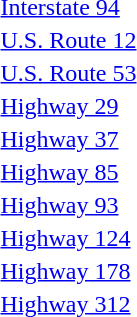<table>
<tr>
<td> <a href='#'>Interstate 94</a></td>
</tr>
<tr>
<td> <a href='#'>U.S. Route 12</a></td>
</tr>
<tr>
<td> <a href='#'>U.S. Route 53</a></td>
</tr>
<tr>
<td> <a href='#'>Highway 29</a></td>
</tr>
<tr>
<td> <a href='#'>Highway 37</a></td>
</tr>
<tr>
<td> <a href='#'>Highway 85</a></td>
</tr>
<tr>
<td> <a href='#'>Highway 93</a></td>
</tr>
<tr>
<td> <a href='#'>Highway 124</a></td>
</tr>
<tr>
<td> <a href='#'>Highway 178</a></td>
</tr>
<tr>
<td> <a href='#'>Highway 312</a></td>
</tr>
</table>
